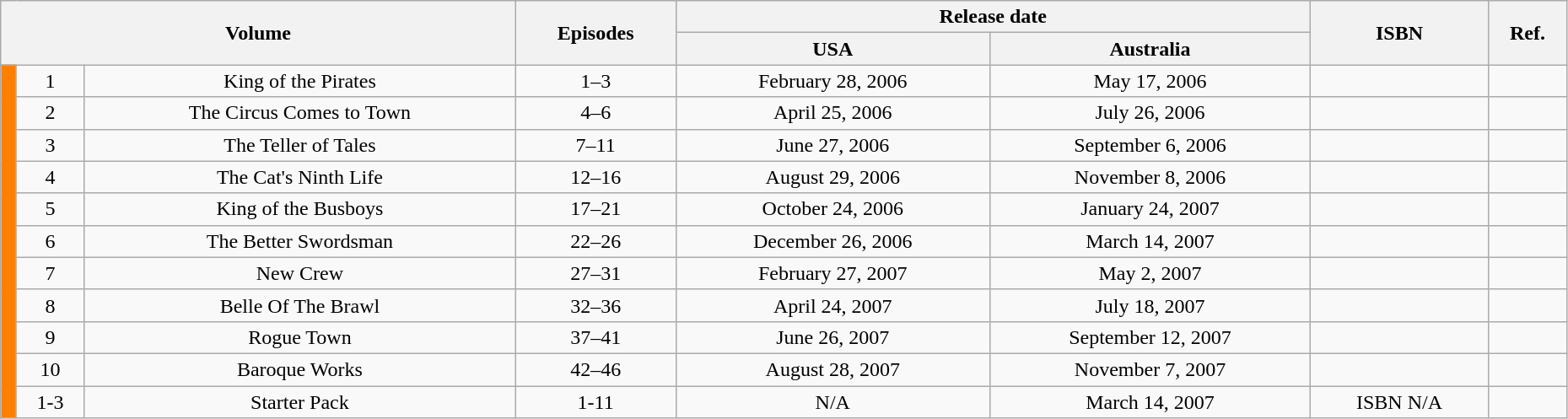<table class="wikitable" style="text-align: center; width: 98%;">
<tr>
<th colspan="3" rowspan="2">Volume</th>
<th rowspan="2">Episodes</th>
<th colspan="2">Release date</th>
<th rowspan="2">ISBN</th>
<th rowspan="2" width="5%">Ref.</th>
</tr>
<tr>
<th>USA</th>
<th>Australia</th>
</tr>
<tr>
<td rowspan="12" style="background: #FF8000;" width="1%"></td>
<td>1</td>
<td>King of the Pirates</td>
<td>1–3</td>
<td>February 28, 2006</td>
<td>May 17, 2006</td>
<td></td>
<td></td>
</tr>
<tr>
<td>2</td>
<td>The Circus Comes to Town</td>
<td>4–6</td>
<td>April 25, 2006</td>
<td>July 26, 2006</td>
<td></td>
<td></td>
</tr>
<tr>
<td>3</td>
<td>The Teller of Tales</td>
<td>7–11</td>
<td>June 27, 2006</td>
<td>September 6, 2006</td>
<td></td>
<td></td>
</tr>
<tr>
<td>4</td>
<td>The Cat's Ninth Life</td>
<td>12–16</td>
<td>August 29, 2006</td>
<td>November 8, 2006</td>
<td></td>
<td></td>
</tr>
<tr>
<td>5</td>
<td>King of the Busboys</td>
<td>17–21</td>
<td>October 24, 2006</td>
<td>January 24, 2007</td>
<td></td>
<td></td>
</tr>
<tr>
<td>6</td>
<td>The Better Swordsman</td>
<td>22–26</td>
<td>December 26, 2006</td>
<td>March 14, 2007</td>
<td></td>
<td></td>
</tr>
<tr>
<td>7</td>
<td>New Crew</td>
<td>27–31</td>
<td>February 27, 2007</td>
<td>May 2, 2007</td>
<td></td>
<td></td>
</tr>
<tr>
<td>8</td>
<td>Belle Of The Brawl</td>
<td>32–36</td>
<td>April 24, 2007</td>
<td>July 18, 2007</td>
<td></td>
<td></td>
</tr>
<tr>
<td>9</td>
<td>Rogue Town</td>
<td>37–41</td>
<td>June 26, 2007</td>
<td>September 12, 2007</td>
<td></td>
<td></td>
</tr>
<tr>
<td>10</td>
<td>Baroque Works</td>
<td>42–46</td>
<td>August 28, 2007</td>
<td>November 7, 2007</td>
<td></td>
<td></td>
</tr>
<tr>
<td>1-3</td>
<td>Starter Pack</td>
<td>1-11</td>
<td>N/A</td>
<td>March 14, 2007</td>
<td>ISBN N/A</td>
<td></td>
</tr>
</table>
